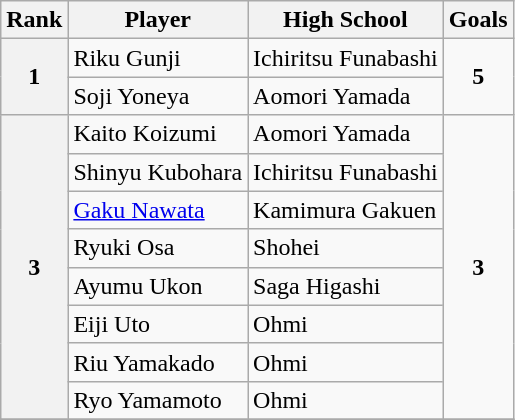<table class="wikitable" style="text-align:center">
<tr>
<th>Rank</th>
<th>Player</th>
<th>High School</th>
<th>Goals</th>
</tr>
<tr>
<th rowspan=2>1</th>
<td align="left"> Riku Gunji</td>
<td align="left">Ichiritsu Funabashi</td>
<td rowspan=2><strong>5</strong></td>
</tr>
<tr>
<td align="left"> Soji Yoneya</td>
<td align="left">Aomori Yamada</td>
</tr>
<tr>
<th rowspan=8>3</th>
<td align="left"> Kaito Koizumi</td>
<td align="left">Aomori Yamada</td>
<td rowspan=8><strong>3</strong></td>
</tr>
<tr>
<td align="left"> Shinyu Kubohara</td>
<td align="left">Ichiritsu Funabashi</td>
</tr>
<tr>
<td align="left"> <a href='#'>Gaku Nawata</a></td>
<td align="left">Kamimura Gakuen</td>
</tr>
<tr>
<td align="left"> Ryuki Osa</td>
<td align="left">Shohei</td>
</tr>
<tr>
<td align="left"> Ayumu Ukon</td>
<td align="left">Saga Higashi</td>
</tr>
<tr>
<td align="left"> Eiji Uto</td>
<td align="left">Ohmi</td>
</tr>
<tr>
<td align="left"> Riu Yamakado</td>
<td align="left">Ohmi</td>
</tr>
<tr>
<td align="left"> Ryo Yamamoto</td>
<td align="left">Ohmi</td>
</tr>
<tr>
</tr>
</table>
